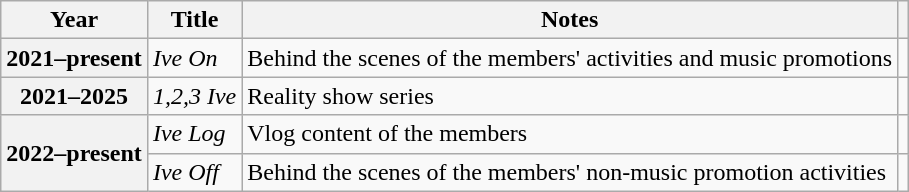<table class="wikitable plainrowheaders">
<tr>
<th scope="col">Year</th>
<th scope="col">Title</th>
<th scope="col">Notes</th>
<th scope="col"></th>
</tr>
<tr>
<th scope="row">2021–present</th>
<td><em>Ive On</em></td>
<td>Behind the scenes of the members' activities and music promotions</td>
<td style="text-align:center"></td>
</tr>
<tr>
<th scope="row">2021–2025</th>
<td><em>1,2,3 Ive</em></td>
<td>Reality show series</td>
<td style="text-align:center"></td>
</tr>
<tr>
<th scope="row" rowspan="2">2022–present</th>
<td><em>Ive Log</em></td>
<td>Vlog content of the members</td>
<td style="text-align:center"></td>
</tr>
<tr>
<td><em>Ive Off</em></td>
<td>Behind the scenes of the members' non-music promotion activities</td>
<td style="text-align:center"></td>
</tr>
</table>
